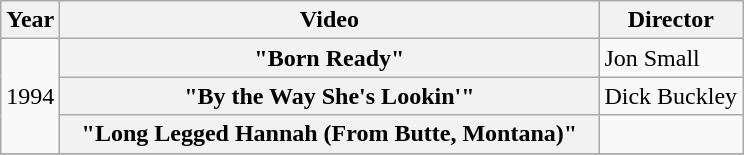<table class="wikitable plainrowheaders">
<tr>
<th>Year</th>
<th style="width:22em;">Video</th>
<th>Director</th>
</tr>
<tr>
<td rowspan="3">1994</td>
<th scope="row">"Born Ready"</th>
<td>Jon Small</td>
</tr>
<tr>
<th scope="row">"By the Way She's Lookin'"</th>
<td>Dick Buckley</td>
</tr>
<tr>
<th scope="row">"Long Legged Hannah (From Butte, Montana)"</th>
<td></td>
</tr>
<tr>
</tr>
</table>
